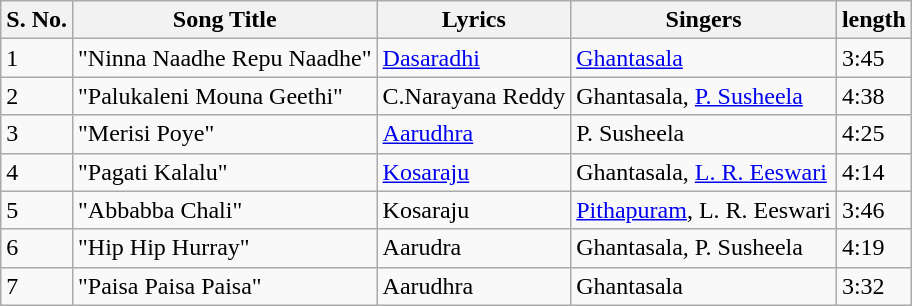<table class="wikitable">
<tr>
<th>S. No.</th>
<th>Song Title</th>
<th>Lyrics</th>
<th>Singers</th>
<th>length</th>
</tr>
<tr>
<td>1</td>
<td>"Ninna Naadhe Repu Naadhe"</td>
<td><a href='#'>Dasaradhi</a></td>
<td><a href='#'>Ghantasala</a></td>
<td>3:45</td>
</tr>
<tr>
<td>2</td>
<td>"Palukaleni Mouna Geethi"</td>
<td>C.Narayana Reddy</td>
<td>Ghantasala, <a href='#'>P. Susheela</a></td>
<td>4:38</td>
</tr>
<tr>
<td>3</td>
<td>"Merisi Poye"</td>
<td><a href='#'>Aarudhra</a></td>
<td>P. Susheela</td>
<td>4:25</td>
</tr>
<tr>
<td>4</td>
<td>"Pagati Kalalu"</td>
<td><a href='#'>Kosaraju</a></td>
<td>Ghantasala, <a href='#'>L. R. Eeswari</a></td>
<td>4:14</td>
</tr>
<tr>
<td>5</td>
<td>"Abbabba Chali"</td>
<td>Kosaraju</td>
<td><a href='#'>Pithapuram</a>, L. R. Eeswari</td>
<td>3:46</td>
</tr>
<tr>
<td>6</td>
<td>"Hip Hip Hurray"</td>
<td>Aarudra</td>
<td>Ghantasala, P. Susheela</td>
<td>4:19</td>
</tr>
<tr>
<td>7</td>
<td>"Paisa Paisa Paisa"</td>
<td>Aarudhra</td>
<td>Ghantasala</td>
<td>3:32</td>
</tr>
</table>
